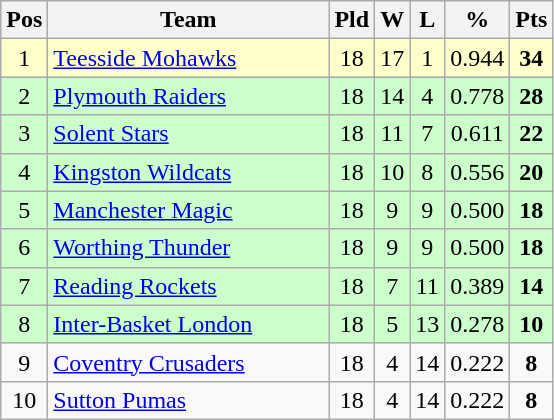<table class="wikitable" style="text-align: center;">
<tr>
<th>Pos</th>
<th scope="col" style="width: 180px;">Team</th>
<th>Pld</th>
<th>W</th>
<th>L</th>
<th>%</th>
<th>Pts</th>
</tr>
<tr style="background: #ffffcc;">
<td>1</td>
<td style="text-align:left;"><a href='#'>Teesside Mohawks</a></td>
<td>18</td>
<td>17</td>
<td>1</td>
<td>0.944</td>
<td><strong>34</strong></td>
</tr>
<tr style="background: #ccffcc;">
<td>2</td>
<td style="text-align:left;"><a href='#'>Plymouth Raiders</a></td>
<td>18</td>
<td>14</td>
<td>4</td>
<td>0.778</td>
<td><strong>28</strong></td>
</tr>
<tr style="background: #ccffcc;">
<td>3</td>
<td style="text-align:left;"><a href='#'>Solent Stars</a></td>
<td>18</td>
<td>11</td>
<td>7</td>
<td>0.611</td>
<td><strong>22</strong></td>
</tr>
<tr style="background: #ccffcc;">
<td>4</td>
<td style="text-align:left;"><a href='#'>Kingston Wildcats</a></td>
<td>18</td>
<td>10</td>
<td>8</td>
<td>0.556</td>
<td><strong>20</strong></td>
</tr>
<tr style="background: #ccffcc;">
<td>5</td>
<td style="text-align:left;"><a href='#'>Manchester Magic</a></td>
<td>18</td>
<td>9</td>
<td>9</td>
<td>0.500</td>
<td><strong>18</strong></td>
</tr>
<tr style="background: #ccffcc;">
<td>6</td>
<td style="text-align:left;"><a href='#'>Worthing Thunder</a></td>
<td>18</td>
<td>9</td>
<td>9</td>
<td>0.500</td>
<td><strong>18</strong></td>
</tr>
<tr style="background: #ccffcc;">
<td>7</td>
<td style="text-align:left;"><a href='#'>Reading Rockets</a></td>
<td>18</td>
<td>7</td>
<td>11</td>
<td>0.389</td>
<td><strong>14</strong></td>
</tr>
<tr style="background: #ccffcc;">
<td>8</td>
<td style="text-align:left;"><a href='#'>Inter-Basket London</a></td>
<td>18</td>
<td>5</td>
<td>13</td>
<td>0.278</td>
<td><strong>10</strong></td>
</tr>
<tr style="background: ;">
<td>9</td>
<td style="text-align:left;"><a href='#'>Coventry Crusaders</a></td>
<td>18</td>
<td>4</td>
<td>14</td>
<td>0.222</td>
<td><strong>8</strong></td>
</tr>
<tr style="background: ;">
<td>10</td>
<td style="text-align:left;"><a href='#'>Sutton Pumas</a></td>
<td>18</td>
<td>4</td>
<td>14</td>
<td>0.222</td>
<td><strong>8</strong></td>
</tr>
</table>
